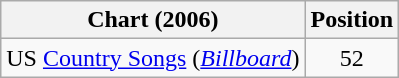<table class="wikitable sortable">
<tr>
<th scope="col">Chart (2006)</th>
<th scope="col">Position</th>
</tr>
<tr>
<td>US <a href='#'>Country Songs</a> (<em><a href='#'>Billboard</a></em>)</td>
<td align="center">52</td>
</tr>
</table>
